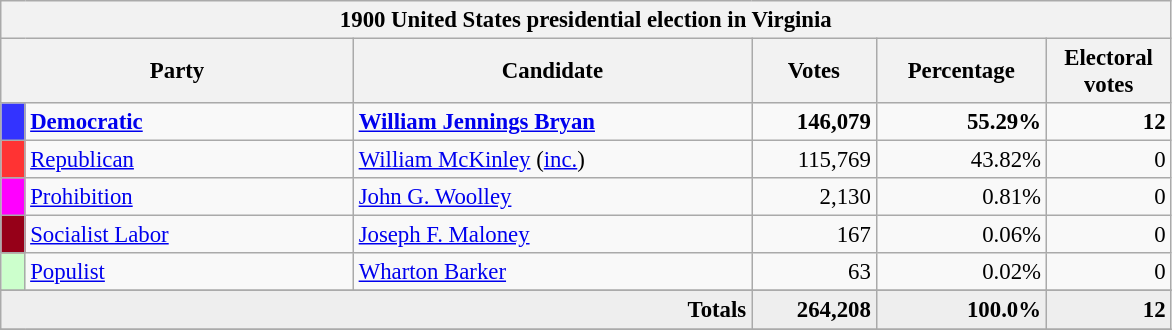<table class="wikitable" style="font-size: 95%;">
<tr>
<th colspan="6">1900 United States presidential election in Virginia</th>
</tr>
<tr>
<th colspan="2" style="width: 15em">Party</th>
<th style="width: 17em">Candidate</th>
<th style="width: 5em">Votes</th>
<th style="width: 7em">Percentage</th>
<th style="width: 5em">Electoral votes</th>
</tr>
<tr>
<th style="background-color:#3333FF; width: 3px"></th>
<td style="width: 130px"><strong><a href='#'>Democratic</a></strong></td>
<td><strong><a href='#'>William Jennings Bryan</a></strong></td>
<td align="right"><strong>146,079</strong></td>
<td align="right"><strong>55.29%</strong></td>
<td align="right"><strong>12</strong></td>
</tr>
<tr>
<th style="background-color:#FF3333; width: 3px"></th>
<td style="width: 130px"><a href='#'>Republican</a></td>
<td><a href='#'>William McKinley</a> (<a href='#'>inc.</a>)</td>
<td align="right">115,769</td>
<td align="right">43.82%</td>
<td align="right">0</td>
</tr>
<tr>
<th style="background-color:#FF00FF; width: 3px"></th>
<td style="width: 130px"><a href='#'>Prohibition</a></td>
<td><a href='#'>John G. Woolley</a></td>
<td align="right">2,130</td>
<td align="right">0.81%</td>
<td align="right">0</td>
</tr>
<tr>
<th style="background-color:#960018; width: 3px"></th>
<td style="width: 130px"><a href='#'>Socialist Labor</a></td>
<td><a href='#'>Joseph F. Maloney</a></td>
<td align="right">167</td>
<td align="right">0.06%</td>
<td align="right">0</td>
</tr>
<tr>
<th style="background-color:#CCFFCC; width: 3px"></th>
<td style="width: 130px"><a href='#'>Populist</a></td>
<td><a href='#'>Wharton Barker</a></td>
<td align="right">63</td>
<td align="right">0.02%</td>
<td align="right">0</td>
</tr>
<tr>
</tr>
<tr bgcolor="#EEEEEE">
<td colspan="3" align="right"><strong>Totals</strong></td>
<td align="right"><strong>264,208</strong></td>
<td align="right"><strong>100.0%</strong></td>
<td align="right"><strong>12</strong></td>
</tr>
<tr>
</tr>
</table>
